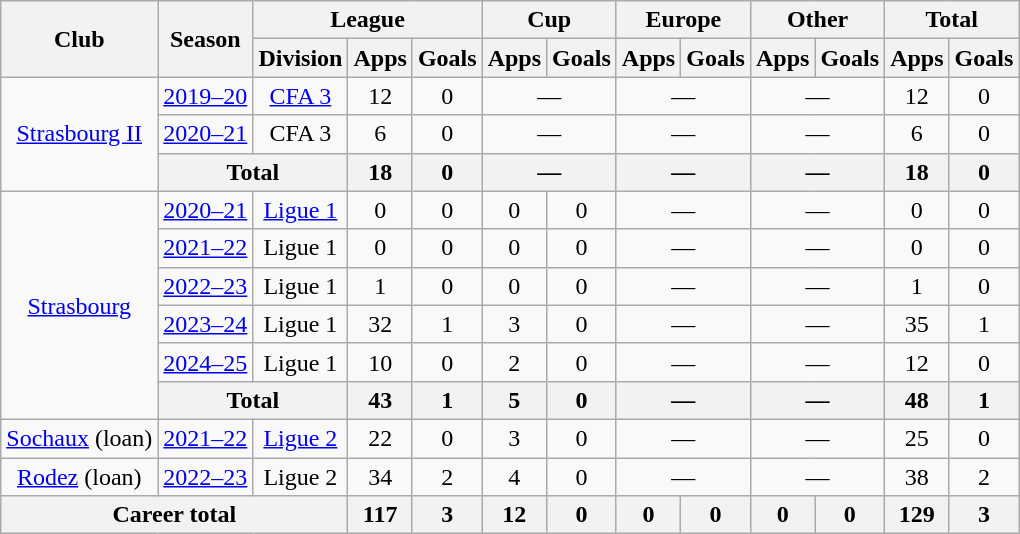<table class="wikitable" style="text-align: center">
<tr>
<th rowspan="2">Club</th>
<th rowspan="2">Season</th>
<th colspan="3">League</th>
<th colspan="2">Cup</th>
<th colspan="2">Europe</th>
<th colspan="2">Other</th>
<th colspan="2">Total</th>
</tr>
<tr>
<th>Division</th>
<th>Apps</th>
<th>Goals</th>
<th>Apps</th>
<th>Goals</th>
<th>Apps</th>
<th>Goals</th>
<th>Apps</th>
<th>Goals</th>
<th>Apps</th>
<th>Goals</th>
</tr>
<tr>
<td rowspan="3"><a href='#'>Strasbourg II</a></td>
<td><a href='#'>2019–20</a></td>
<td><a href='#'>CFA 3</a></td>
<td>12</td>
<td>0</td>
<td colspan="2">—</td>
<td colspan="2">—</td>
<td colspan="2">—</td>
<td>12</td>
<td>0</td>
</tr>
<tr>
<td><a href='#'>2020–21</a></td>
<td>CFA 3</td>
<td>6</td>
<td>0</td>
<td colspan="2">—</td>
<td colspan="2">—</td>
<td colspan="2">—</td>
<td>6</td>
<td>0</td>
</tr>
<tr>
<th colspan="2">Total</th>
<th>18</th>
<th>0</th>
<th colspan="2">—</th>
<th colspan="2">—</th>
<th colspan="2">—</th>
<th>18</th>
<th>0</th>
</tr>
<tr>
<td rowspan="6"><a href='#'>Strasbourg</a></td>
<td><a href='#'>2020–21</a></td>
<td><a href='#'>Ligue 1</a></td>
<td>0</td>
<td>0</td>
<td>0</td>
<td>0</td>
<td colspan="2">—</td>
<td colspan="2">—</td>
<td>0</td>
<td>0</td>
</tr>
<tr>
<td><a href='#'>2021–22</a></td>
<td>Ligue 1</td>
<td>0</td>
<td>0</td>
<td>0</td>
<td>0</td>
<td colspan="2">—</td>
<td colspan="2">—</td>
<td>0</td>
<td>0</td>
</tr>
<tr>
<td><a href='#'>2022–23</a></td>
<td>Ligue 1</td>
<td>1</td>
<td>0</td>
<td>0</td>
<td>0</td>
<td colspan="2">—</td>
<td colspan="2">—</td>
<td>1</td>
<td>0</td>
</tr>
<tr>
<td><a href='#'>2023–24</a></td>
<td>Ligue 1</td>
<td>32</td>
<td>1</td>
<td>3</td>
<td>0</td>
<td colspan="2">—</td>
<td colspan="2">—</td>
<td>35</td>
<td>1</td>
</tr>
<tr>
<td><a href='#'>2024–25</a></td>
<td>Ligue 1</td>
<td>10</td>
<td>0</td>
<td>2</td>
<td>0</td>
<td colspan="2">—</td>
<td colspan="2">—</td>
<td>12</td>
<td>0</td>
</tr>
<tr>
<th colspan="2">Total</th>
<th>43</th>
<th>1</th>
<th>5</th>
<th>0</th>
<th colspan="2">—</th>
<th colspan="2">—</th>
<th>48</th>
<th>1</th>
</tr>
<tr>
<td><a href='#'>Sochaux</a> (loan)</td>
<td><a href='#'>2021–22</a></td>
<td><a href='#'>Ligue 2</a></td>
<td>22</td>
<td>0</td>
<td>3</td>
<td>0</td>
<td colspan="2">—</td>
<td colspan="2">—</td>
<td>25</td>
<td>0</td>
</tr>
<tr>
<td><a href='#'>Rodez</a> (loan)</td>
<td><a href='#'>2022–23</a></td>
<td>Ligue 2</td>
<td>34</td>
<td>2</td>
<td>4</td>
<td>0</td>
<td colspan="2">—</td>
<td colspan="2">—</td>
<td>38</td>
<td>2</td>
</tr>
<tr>
<th colspan="3">Career total</th>
<th>117</th>
<th>3</th>
<th>12</th>
<th>0</th>
<th>0</th>
<th>0</th>
<th>0</th>
<th>0</th>
<th>129</th>
<th>3</th>
</tr>
</table>
